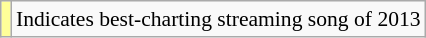<table class="wikitable" style="font-size:90%;">
<tr>
<td style="background:#ff9;"></td>
<td>Indicates best-charting streaming song of 2013</td>
</tr>
</table>
